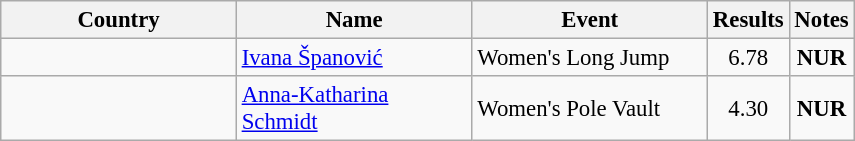<table class="wikitable" style="text-align: center; font-size:95%">
<tr>
<th width="150">Country</th>
<th width="150">Name</th>
<th width="150">Event</th>
<th width="25">Results</th>
<th width="25">Notes</th>
</tr>
<tr>
<td align="left"></td>
<td align="left"><a href='#'>Ivana Španović</a></td>
<td align="left">Women's Long Jump</td>
<td>6.78</td>
<td><strong>NUR</strong></td>
</tr>
<tr>
<td align="left"></td>
<td align="left"><a href='#'>Anna-Katharina Schmidt</a></td>
<td align="left">Women's Pole Vault</td>
<td>4.30</td>
<td><strong>NUR</strong></td>
</tr>
</table>
